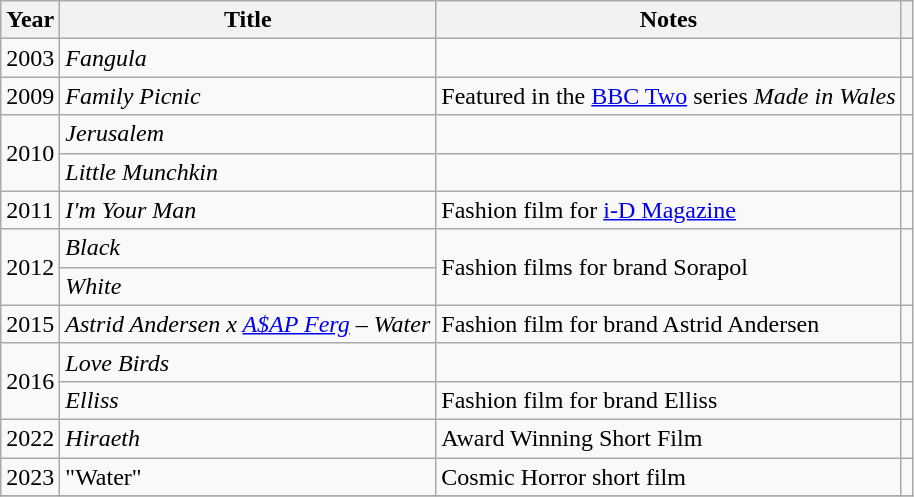<table class="wikitable plainrowheaders">
<tr>
<th scope="col">Year</th>
<th scope="col">Title</th>
<th scope="col">Notes</th>
<th scope="col"></th>
</tr>
<tr>
<td>2003</td>
<td><em>Fangula</em></td>
<td></td>
<td></td>
</tr>
<tr>
<td>2009</td>
<td><em>Family Picnic</em></td>
<td>Featured in the <a href='#'>BBC Two</a> series <em>Made in Wales</em></td>
<td></td>
</tr>
<tr>
<td rowspan="2">2010</td>
<td><em>Jerusalem</em></td>
<td></td>
<td></td>
</tr>
<tr>
<td><em>Little Munchkin</em></td>
<td></td>
<td></td>
</tr>
<tr>
<td>2011</td>
<td><em>I'm Your Man</em></td>
<td>Fashion film for <a href='#'>i-D Magazine</a></td>
<td></td>
</tr>
<tr>
<td rowspan="2">2012</td>
<td><em>Black</em></td>
<td rowspan="2">Fashion films for brand Sorapol</td>
<td rowspan="2"></td>
</tr>
<tr>
<td><em>White</em></td>
</tr>
<tr>
<td>2015</td>
<td><em>Astrid Andersen x <a href='#'>A$AP Ferg</a> – Water</em></td>
<td>Fashion film for brand Astrid Andersen</td>
<td></td>
</tr>
<tr>
<td rowspan="2">2016</td>
<td><em>Love Birds</em></td>
<td></td>
<td></td>
</tr>
<tr>
<td><em>Elliss</em></td>
<td>Fashion film for brand Elliss</td>
<td></td>
</tr>
<tr>
<td>2022</td>
<td><em>Hiraeth</em></td>
<td>Award Winning Short Film</td>
<td></td>
</tr>
<tr>
<td>2023</td>
<td>"Water"</td>
<td>Cosmic Horror short film</td>
<td></td>
</tr>
<tr>
</tr>
</table>
